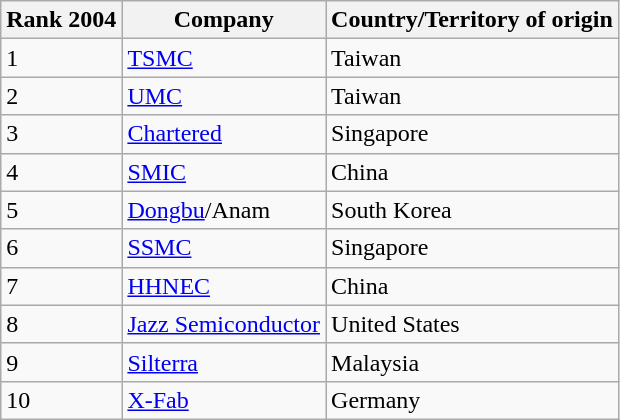<table class="wikitable" style="text-align=left;">
<tr>
<th>Rank 2004</th>
<th>Company</th>
<th>Country/Territory of origin</th>
</tr>
<tr>
<td>1</td>
<td><a href='#'>TSMC</a></td>
<td>Taiwan</td>
</tr>
<tr>
<td>2</td>
<td><a href='#'>UMC</a></td>
<td>Taiwan</td>
</tr>
<tr>
<td>3</td>
<td><a href='#'>Chartered</a></td>
<td>Singapore</td>
</tr>
<tr>
<td>4</td>
<td><a href='#'>SMIC</a></td>
<td>China</td>
</tr>
<tr>
<td>5</td>
<td><a href='#'>Dongbu</a>/Anam</td>
<td>South Korea</td>
</tr>
<tr>
<td>6</td>
<td><a href='#'>SSMC</a></td>
<td>Singapore</td>
</tr>
<tr>
<td>7</td>
<td><a href='#'>HHNEC</a></td>
<td>China</td>
</tr>
<tr>
<td>8</td>
<td><a href='#'>Jazz Semiconductor</a></td>
<td>United States</td>
</tr>
<tr>
<td>9</td>
<td><a href='#'>Silterra</a></td>
<td>Malaysia</td>
</tr>
<tr>
<td>10</td>
<td><a href='#'>X-Fab</a></td>
<td>Germany</td>
</tr>
</table>
